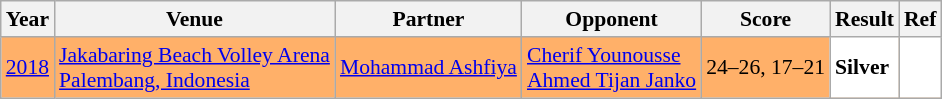<table class="sortable wikitable" style="font-size: 90%;">
<tr>
<th>Year</th>
<th>Venue</th>
<th>Partner</th>
<th>Opponent</th>
<th>Score</th>
<th>Result</th>
<th>Ref</th>
</tr>
<tr style="background:#FFB069">
<td align="center"><a href='#'>2018</a></td>
<td align="left"><a href='#'>Jakabaring Beach Volley Arena</a><br> <a href='#'>Palembang, Indonesia</a></td>
<td align="left"> <a href='#'>Mohammad Ashfiya</a></td>
<td align="left"> <a href='#'>Cherif Younousse</a> <br>  <a href='#'>Ahmed Tijan Janko</a></td>
<td align="left">24–26, 17–21</td>
<td style="text-align:left; background:white"> <strong>Silver</strong></td>
<td style="text-align:center; background:white"></td>
</tr>
</table>
